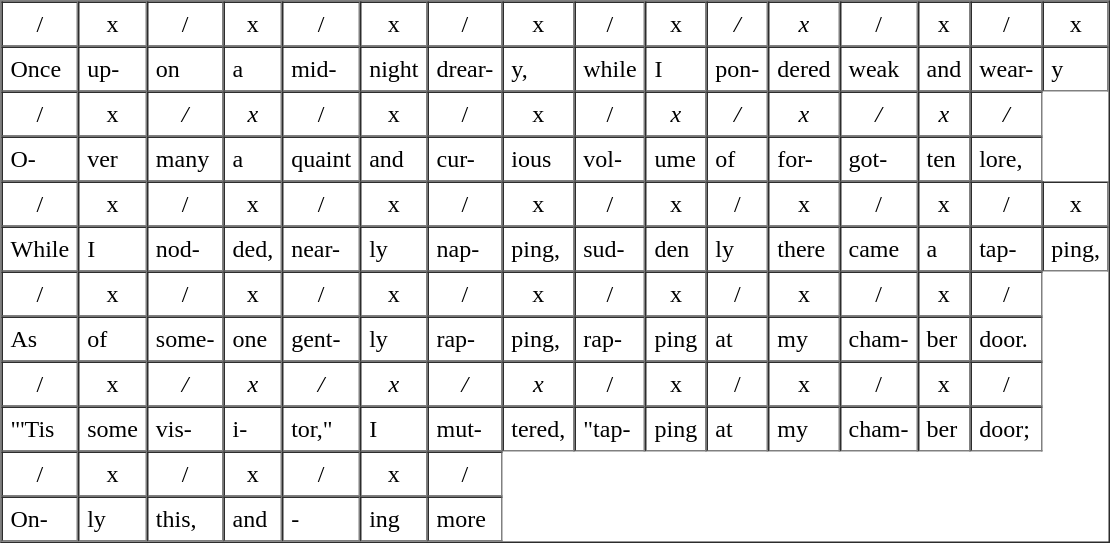<table border=1 cellspacing=0 cellpadding=5>
<tr style="text-align:center;">
<td>/</td>
<td>x</td>
<td>/</td>
<td>x</td>
<td>/</td>
<td>x</td>
<td>/</td>
<td>x</td>
<td>/</td>
<td>x</td>
<td><em>/</em></td>
<td><em>x</em></td>
<td>/</td>
<td>x</td>
<td>/</td>
<td>x</td>
</tr>
<tr>
<td>Once</td>
<td>up-</td>
<td>on</td>
<td>a</td>
<td>mid-</td>
<td>night</td>
<td>drear-</td>
<td>y,</td>
<td>while</td>
<td>I</td>
<td>pon-</td>
<td>dered</td>
<td>weak</td>
<td>and</td>
<td>wear-</td>
<td>y</td>
</tr>
<tr style="text-align:center;">
<td>/</td>
<td>x</td>
<td><em>/</em></td>
<td><em>x</em></td>
<td>/</td>
<td>x</td>
<td>/</td>
<td>x</td>
<td>/</td>
<td><em>x</em></td>
<td><em>/</em></td>
<td><em>x</em></td>
<td><em>/</em></td>
<td><em>x</em></td>
<td><em>/</em></td>
</tr>
<tr>
<td>O-</td>
<td>ver</td>
<td>many</td>
<td>a</td>
<td>quaint</td>
<td>and</td>
<td>cur-</td>
<td>ious</td>
<td>vol-</td>
<td>ume</td>
<td>of</td>
<td>for-</td>
<td>got-</td>
<td>ten</td>
<td>lore,</td>
</tr>
<tr style="text-align:center;">
<td>/</td>
<td>x</td>
<td>/</td>
<td>x</td>
<td>/</td>
<td>x</td>
<td>/</td>
<td>x</td>
<td>/</td>
<td>x</td>
<td>/</td>
<td>x</td>
<td>/</td>
<td>x</td>
<td>/</td>
<td>x</td>
</tr>
<tr>
<td>While</td>
<td>I</td>
<td>nod-</td>
<td>ded,</td>
<td>near-</td>
<td>ly</td>
<td>nap-</td>
<td>ping,</td>
<td>sud-</td>
<td>den</td>
<td>ly</td>
<td>there</td>
<td>came</td>
<td>a</td>
<td>tap-</td>
<td>ping,</td>
</tr>
<tr style="text-align:center;">
<td>/</td>
<td>x</td>
<td>/</td>
<td>x</td>
<td>/</td>
<td>x</td>
<td>/</td>
<td>x</td>
<td>/</td>
<td>x</td>
<td>/</td>
<td>x</td>
<td>/</td>
<td>x</td>
<td>/</td>
</tr>
<tr>
<td>As</td>
<td>of</td>
<td>some-</td>
<td>one</td>
<td>gent-</td>
<td>ly</td>
<td>rap-</td>
<td>ping,</td>
<td>rap-</td>
<td>ping</td>
<td>at</td>
<td>my</td>
<td>cham-</td>
<td>ber</td>
<td>door.</td>
</tr>
<tr style="text-align:center;">
<td>/</td>
<td>x</td>
<td><em>/</em></td>
<td><em>x</em></td>
<td><em>/</em></td>
<td><em>x</em></td>
<td><em>/</em></td>
<td><em>x</em></td>
<td>/</td>
<td>x</td>
<td>/</td>
<td>x</td>
<td>/</td>
<td>x</td>
<td>/</td>
</tr>
<tr>
<td>"'Tis</td>
<td>some</td>
<td>vis-</td>
<td>i-</td>
<td>tor,"</td>
<td>I</td>
<td>mut-</td>
<td>tered,</td>
<td>"tap-</td>
<td>ping</td>
<td>at</td>
<td>my</td>
<td>cham-</td>
<td>ber</td>
<td>door;</td>
</tr>
<tr style="text-align:center;">
<td>/</td>
<td>x</td>
<td>/</td>
<td>x</td>
<td>/</td>
<td>x</td>
<td>/</td>
</tr>
<tr>
<td>On-</td>
<td>ly</td>
<td>this,</td>
<td>and</td>
<td>-</td>
<td>ing</td>
<td>more</td>
</tr>
</table>
